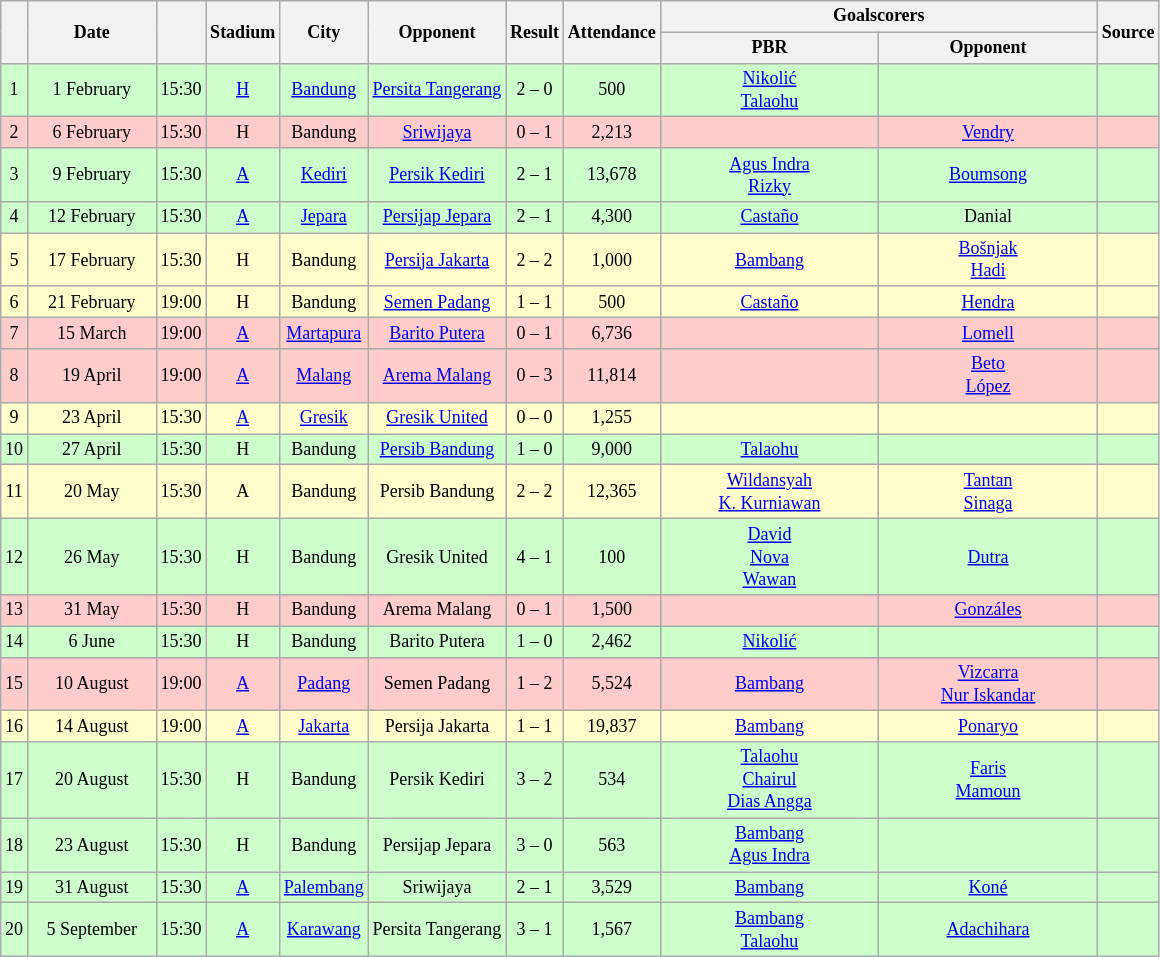<table class="wikitable" Style="text-align: center;font-size:75%">
<tr>
<th rowspan="2"></th>
<th rowspan="2" style="width:80px">Date</th>
<th rowspan="2"></th>
<th rowspan="2">Stadium</th>
<th rowspan="2">City</th>
<th rowspan="2">Opponent</th>
<th rowspan="2">Result</th>
<th rowspan="2">Attendance</th>
<th colspan="2">Goalscorers</th>
<th rowspan="2">Source</th>
</tr>
<tr>
<th style="width:140px">PBR</th>
<th style="width:140px">Opponent</th>
</tr>
<tr style="background:#cfc">
<td>1</td>
<td>1 February</td>
<td>15:30</td>
<td><a href='#'>H</a></td>
<td><a href='#'>Bandung</a></td>
<td><a href='#'>Persita Tangerang</a></td>
<td>2 – 0</td>
<td>500</td>
<td><a href='#'>Nikolić</a> <br><a href='#'>Talaohu</a> </td>
<td></td>
<td></td>
</tr>
<tr style="background:#fcc">
<td>2</td>
<td>6 February</td>
<td>15:30</td>
<td>H</td>
<td>Bandung</td>
<td><a href='#'>Sriwijaya</a></td>
<td>0 – 1</td>
<td>2,213</td>
<td></td>
<td><a href='#'>Vendry</a> </td>
<td></td>
</tr>
<tr style="background:#cfc">
<td>3</td>
<td>9 February</td>
<td>15:30</td>
<td><a href='#'>A</a></td>
<td><a href='#'>Kediri</a></td>
<td><a href='#'>Persik Kediri</a></td>
<td>2 – 1</td>
<td>13,678</td>
<td><a href='#'>Agus Indra</a> <br><a href='#'>Rizky</a> </td>
<td><a href='#'>Boumsong</a> </td>
<td></td>
</tr>
<tr style="background:#cfc">
<td>4</td>
<td>12 February</td>
<td>15:30</td>
<td><a href='#'>A</a></td>
<td><a href='#'>Jepara</a></td>
<td><a href='#'>Persijap Jepara</a></td>
<td>2 – 1</td>
<td>4,300</td>
<td><a href='#'>Castaño</a> </td>
<td>Danial </td>
<td></td>
</tr>
<tr style="background:#ffc">
<td>5</td>
<td>17 February</td>
<td>15:30</td>
<td>H</td>
<td>Bandung</td>
<td><a href='#'>Persija Jakarta</a></td>
<td>2 – 2</td>
<td>1,000</td>
<td><a href='#'>Bambang</a> </td>
<td><a href='#'>Bošnjak</a> <br><a href='#'>Hadi</a> </td>
<td></td>
</tr>
<tr style="background:#ffc">
<td>6</td>
<td>21 February</td>
<td>19:00</td>
<td>H</td>
<td>Bandung</td>
<td><a href='#'>Semen Padang</a></td>
<td>1 – 1</td>
<td>500</td>
<td><a href='#'>Castaño</a> </td>
<td><a href='#'>Hendra</a> </td>
<td></td>
</tr>
<tr style="background:#fcc">
<td>7</td>
<td>15 March</td>
<td>19:00</td>
<td><a href='#'>A</a></td>
<td><a href='#'>Martapura</a></td>
<td><a href='#'>Barito Putera</a></td>
<td>0 – 1</td>
<td>6,736</td>
<td></td>
<td><a href='#'>Lomell</a> </td>
<td></td>
</tr>
<tr style="background:#fcc">
<td>8</td>
<td>19 April</td>
<td>19:00</td>
<td><a href='#'>A</a></td>
<td><a href='#'>Malang</a></td>
<td><a href='#'>Arema Malang</a></td>
<td>0 – 3</td>
<td>11,814</td>
<td></td>
<td><a href='#'>Beto</a> <br><a href='#'>López</a> </td>
<td></td>
</tr>
<tr style="background:#ffc">
<td>9</td>
<td>23 April</td>
<td>15:30</td>
<td><a href='#'>A</a></td>
<td><a href='#'>Gresik</a></td>
<td><a href='#'>Gresik United</a></td>
<td>0 – 0</td>
<td>1,255</td>
<td></td>
<td></td>
<td></td>
</tr>
<tr style="background:#cfc">
<td>10</td>
<td>27 April</td>
<td>15:30</td>
<td>H</td>
<td>Bandung</td>
<td><a href='#'>Persib Bandung</a></td>
<td>1 – 0</td>
<td>9,000</td>
<td><a href='#'>Talaohu</a> </td>
<td></td>
<td></td>
</tr>
<tr style="background:#ffc">
<td>11</td>
<td>20 May</td>
<td>15:30</td>
<td>A</td>
<td>Bandung</td>
<td>Persib Bandung</td>
<td>2 – 2</td>
<td>12,365</td>
<td><a href='#'>Wildansyah</a> <br><a href='#'>K. Kurniawan</a> </td>
<td><a href='#'>Tantan</a> <br> <a href='#'>Sinaga</a> </td>
<td></td>
</tr>
<tr style="background:#cfc">
<td>12</td>
<td>26 May</td>
<td>15:30</td>
<td>H</td>
<td>Bandung</td>
<td>Gresik United</td>
<td>4 – 1</td>
<td>100</td>
<td><a href='#'>David</a> <br><a href='#'>Nova</a> <br><a href='#'>Wawan</a> </td>
<td><a href='#'>Dutra</a> </td>
<td></td>
</tr>
<tr style="background:#fcc">
<td>13</td>
<td>31 May</td>
<td>15:30</td>
<td>H</td>
<td>Bandung</td>
<td>Arema Malang</td>
<td>0 – 1</td>
<td>1,500</td>
<td></td>
<td><a href='#'>Gonzáles</a> </td>
<td></td>
</tr>
<tr style="background:#cfc">
<td>14</td>
<td>6 June</td>
<td>15:30</td>
<td>H</td>
<td>Bandung</td>
<td>Barito Putera</td>
<td>1 – 0</td>
<td>2,462</td>
<td><a href='#'>Nikolić</a> </td>
<td></td>
<td></td>
</tr>
<tr style="background:#fcc">
<td>15</td>
<td>10 August</td>
<td>19:00</td>
<td><a href='#'>A</a></td>
<td><a href='#'>Padang</a></td>
<td>Semen Padang</td>
<td>1 – 2</td>
<td>5,524</td>
<td><a href='#'>Bambang</a> </td>
<td><a href='#'>Vizcarra</a> <br><a href='#'>Nur Iskandar</a> </td>
<td></td>
</tr>
<tr style="background:#ffc">
<td>16</td>
<td>14 August</td>
<td>19:00</td>
<td><a href='#'>A</a></td>
<td><a href='#'>Jakarta</a></td>
<td>Persija Jakarta</td>
<td>1 – 1</td>
<td>19,837</td>
<td><a href='#'>Bambang</a> </td>
<td><a href='#'>Ponaryo</a> </td>
<td></td>
</tr>
<tr style="background:#cfc">
<td>17</td>
<td>20 August</td>
<td>15:30</td>
<td>H</td>
<td>Bandung</td>
<td>Persik Kediri</td>
<td>3 – 2</td>
<td>534</td>
<td><a href='#'>Talaohu</a> <br><a href='#'>Chairul</a> <br><a href='#'>Dias Angga</a> </td>
<td><a href='#'>Faris</a> <br><a href='#'>Mamoun</a> </td>
<td></td>
</tr>
<tr style="background:#cfc">
<td>18</td>
<td>23 August</td>
<td>15:30</td>
<td>H</td>
<td>Bandung</td>
<td>Persijap Jepara</td>
<td>3 – 0</td>
<td>563</td>
<td><a href='#'>Bambang</a> <br><a href='#'>Agus Indra</a> </td>
<td></td>
<td></td>
</tr>
<tr style="background:#cfc">
<td>19</td>
<td>31 August</td>
<td>15:30</td>
<td><a href='#'>A</a></td>
<td><a href='#'>Palembang</a></td>
<td>Sriwijaya</td>
<td>2 – 1</td>
<td>3,529</td>
<td><a href='#'>Bambang</a> </td>
<td><a href='#'>Koné</a> </td>
<td></td>
</tr>
<tr style="background:#cfc">
<td>20</td>
<td>5 September</td>
<td>15:30</td>
<td><a href='#'>A</a></td>
<td><a href='#'>Karawang</a></td>
<td>Persita Tangerang</td>
<td>3 – 1</td>
<td>1,567</td>
<td><a href='#'>Bambang</a> <br><a href='#'>Talaohu</a> </td>
<td><a href='#'>Adachihara</a> </td>
<td></td>
</tr>
</table>
